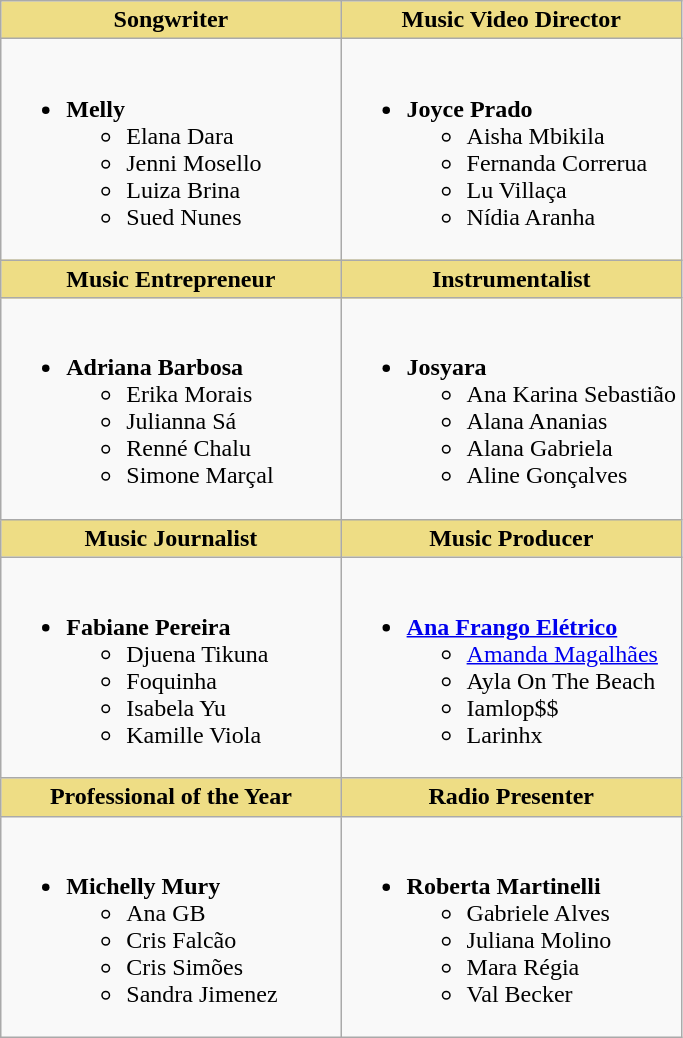<table class="wikitable" style="width=">
<tr>
<th scope="col" style="background:#EEDD85; width:50%">Songwriter</th>
<th scope="col" style="background:#EEDD85; width:50%">Music Video Director</th>
</tr>
<tr>
<td style="vertical-align:top"><br><ul><li><strong>Melly</strong><ul><li>Elana Dara</li><li>Jenni Mosello</li><li>Luiza Brina</li><li>Sued Nunes</li></ul></li></ul></td>
<td style="vertical-align:top"><br><ul><li><strong>Joyce Prado</strong><ul><li>Aisha Mbikila</li><li>Fernanda Correrua</li><li>Lu Villaça</li><li>Nídia Aranha</li></ul></li></ul></td>
</tr>
<tr>
<th scope="col" style="background:#EEDD85; width:50%">Music Entrepreneur</th>
<th scope="col" style="background:#EEDD85; width:50%">Instrumentalist</th>
</tr>
<tr>
<td style="vertical-align:top"><br><ul><li><strong>Adriana Barbosa</strong><ul><li>Erika Morais</li><li>Julianna Sá</li><li>Renné Chalu</li><li>Simone Marçal</li></ul></li></ul></td>
<td style="vertical-align:top"><br><ul><li><strong>Josyara</strong><ul><li>Ana Karina Sebastião</li><li>Alana Ananias</li><li>Alana Gabriela</li><li>Aline Gonçalves</li></ul></li></ul></td>
</tr>
<tr>
<th scope="col" style="background:#EEDD85; width:50%">Music Journalist</th>
<th scope="col" style="background:#EEDD85; width:50%">Music Producer</th>
</tr>
<tr>
<td style="vertical-align:top"><br><ul><li><strong>Fabiane Pereira</strong><ul><li>Djuena Tikuna</li><li>Foquinha</li><li>Isabela Yu</li><li>Kamille Viola</li></ul></li></ul></td>
<td style="vertical-align:top"><br><ul><li><strong><a href='#'>Ana Frango Elétrico</a></strong><ul><li><a href='#'>Amanda Magalhães</a></li><li>Ayla On The Beach</li><li>Iamlop$$</li><li>Larinhx</li></ul></li></ul></td>
</tr>
<tr>
<th scope="col" style="background:#EEDD85; width:50%">Professional of the Year</th>
<th scope="col" style="background:#EEDD85; width:50%">Radio Presenter</th>
</tr>
<tr>
<td style="vertical-align:top"><br><ul><li><strong>Michelly Mury</strong><ul><li>Ana GB</li><li>Cris Falcão</li><li>Cris Simões</li><li>Sandra Jimenez</li></ul></li></ul></td>
<td style="vertical-align:top"><br><ul><li><strong>Roberta Martinelli</strong><ul><li>Gabriele Alves</li><li>Juliana Molino</li><li>Mara Régia</li><li>Val Becker</li></ul></li></ul></td>
</tr>
</table>
